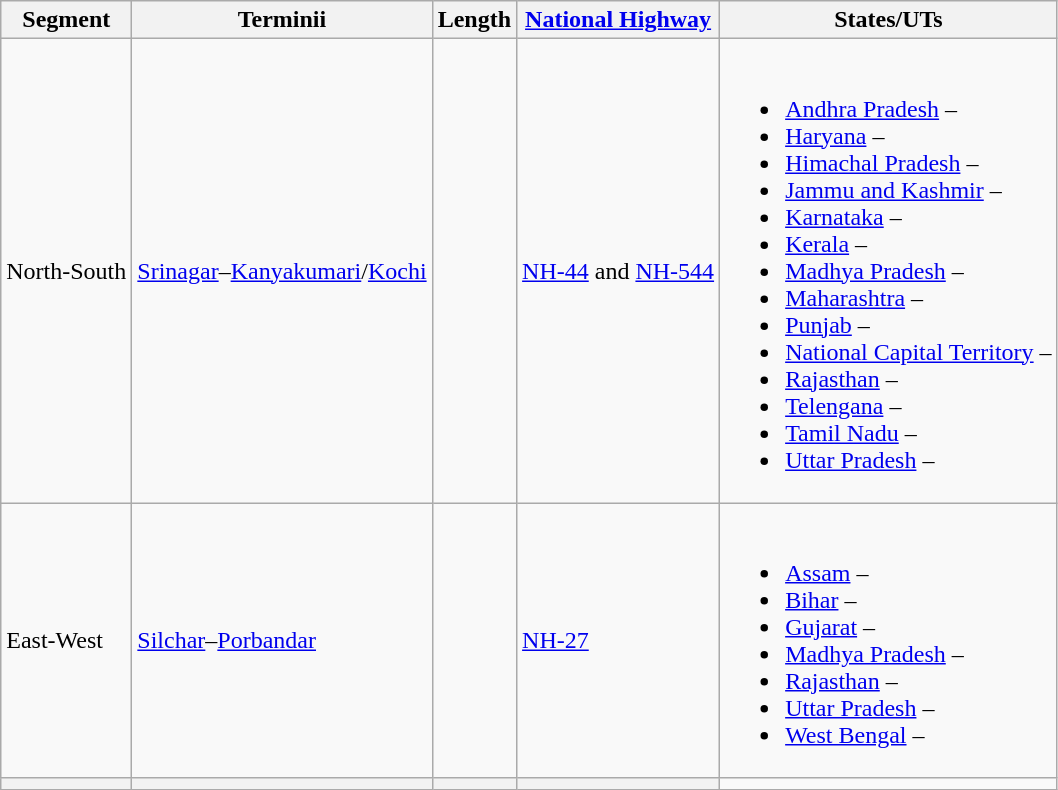<table class="wikitable" style="text-align:left;" style="font-size: 90%">
<tr>
<th>Segment</th>
<th>Terminii</th>
<th>Length</th>
<th><a href='#'>National Highway</a></th>
<th>States/UTs</th>
</tr>
<tr>
<td>North-South</td>
<td><a href='#'>Srinagar</a>–<a href='#'>Kanyakumari</a>/<a href='#'>Kochi</a></td>
<td></td>
<td><a href='#'>NH-44</a> and <a href='#'>NH-544</a></td>
<td><br><ul><li><a href='#'>Andhra Pradesh</a> – </li><li><a href='#'>Haryana</a> – </li><li><a href='#'>Himachal Pradesh</a> – </li><li><a href='#'>Jammu and Kashmir</a> – </li><li><a href='#'>Karnataka</a> – </li><li><a href='#'>Kerala</a> – </li><li><a href='#'>Madhya Pradesh</a> – </li><li><a href='#'>Maharashtra</a> – </li><li><a href='#'>Punjab</a> – </li><li><a href='#'>National Capital Territory</a> – </li><li><a href='#'>Rajasthan</a> – </li><li><a href='#'>Telengana</a> – </li><li><a href='#'>Tamil Nadu</a> – </li><li><a href='#'>Uttar Pradesh</a> – </li></ul></td>
</tr>
<tr>
<td>East-West</td>
<td><a href='#'>Silchar</a>–<a href='#'>Porbandar</a></td>
<td></td>
<td><a href='#'>NH-27</a></td>
<td><br><ul><li><a href='#'>Assam</a> – </li><li><a href='#'>Bihar</a> – </li><li><a href='#'>Gujarat</a> – </li><li><a href='#'>Madhya Pradesh</a> – </li><li><a href='#'>Rajasthan</a> – </li><li><a href='#'>Uttar Pradesh</a> – </li><li><a href='#'>West Bengal</a> – </li></ul></td>
</tr>
<tr>
<th></th>
<th></th>
<th></th>
<th></th>
</tr>
</table>
